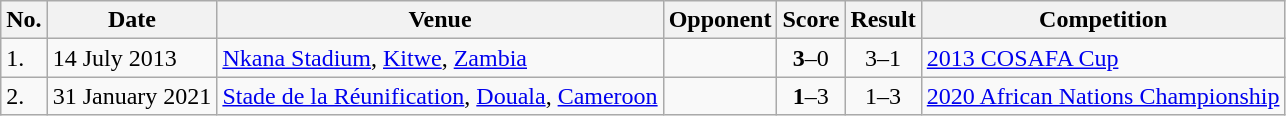<table class="wikitable">
<tr>
<th>No.</th>
<th>Date</th>
<th>Venue</th>
<th>Opponent</th>
<th>Score</th>
<th>Result</th>
<th>Competition</th>
</tr>
<tr>
<td>1.</td>
<td>14 July 2013</td>
<td><a href='#'>Nkana Stadium</a>, <a href='#'>Kitwe</a>, <a href='#'>Zambia</a></td>
<td></td>
<td align=center><strong>3</strong>–0</td>
<td align=center>3–1</td>
<td><a href='#'>2013 COSAFA Cup</a></td>
</tr>
<tr>
<td>2.</td>
<td>31 January 2021</td>
<td><a href='#'>Stade de la Réunification</a>, <a href='#'>Douala</a>, <a href='#'>Cameroon</a></td>
<td></td>
<td align=center><strong>1</strong>–3</td>
<td align=center>1–3</td>
<td><a href='#'>2020 African Nations Championship</a></td>
</tr>
</table>
